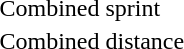<table>
<tr>
<td>Combined sprint<br></td>
<td></td>
<td></td>
<td></td>
</tr>
<tr>
<td>Combined distance<br></td>
<td></td>
<td></td>
<td></td>
</tr>
</table>
